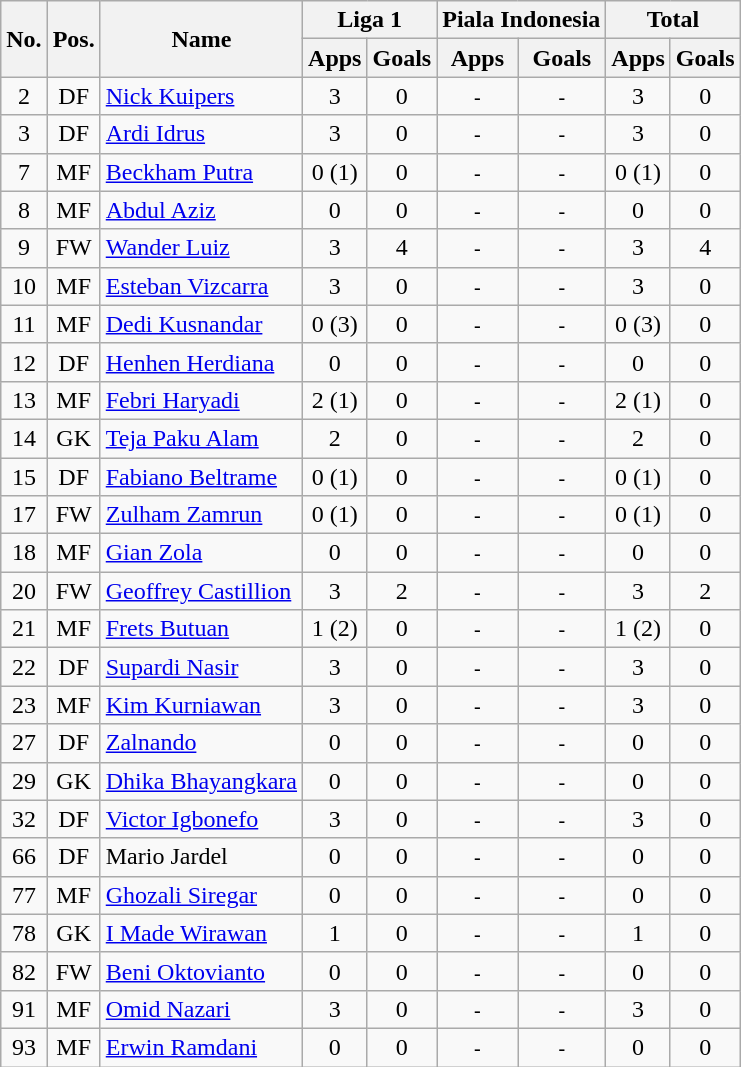<table class="wikitable sortable" style="text-align:center">
<tr>
<th rowspan="2">No.</th>
<th rowspan="2">Pos.</th>
<th rowspan="2">Name</th>
<th colspan="2">Liga 1</th>
<th colspan="2">Piala Indonesia</th>
<th colspan="2">Total</th>
</tr>
<tr>
<th>Apps</th>
<th>Goals</th>
<th>Apps</th>
<th>Goals</th>
<th>Apps</th>
<th>Goals</th>
</tr>
<tr>
<td>2</td>
<td>DF</td>
<td align="left"> <a href='#'>Nick Kuipers</a></td>
<td>3</td>
<td>0</td>
<td><small>-</small></td>
<td><small>-</small></td>
<td>3</td>
<td>0</td>
</tr>
<tr>
<td>3</td>
<td>DF</td>
<td align="left"> <a href='#'>Ardi Idrus</a></td>
<td>3</td>
<td>0</td>
<td><small>-</small></td>
<td><small>-</small></td>
<td>3</td>
<td>0</td>
</tr>
<tr>
<td>7</td>
<td>MF</td>
<td align="left"> <a href='#'>Beckham Putra</a></td>
<td>0 (1)</td>
<td>0</td>
<td><small>-</small></td>
<td><small>-</small></td>
<td>0 (1)</td>
<td>0</td>
</tr>
<tr>
<td>8</td>
<td>MF</td>
<td align="left"> <a href='#'>Abdul Aziz</a></td>
<td>0</td>
<td>0</td>
<td><small>-</small></td>
<td><small>-</small></td>
<td>0</td>
<td>0</td>
</tr>
<tr>
<td>9</td>
<td>FW</td>
<td align="left"> <a href='#'>Wander Luiz</a></td>
<td>3</td>
<td>4</td>
<td><small>-</small></td>
<td><small>-</small></td>
<td>3</td>
<td>4</td>
</tr>
<tr>
<td>10</td>
<td>MF</td>
<td align="left"> <a href='#'>Esteban Vizcarra</a></td>
<td>3</td>
<td>0</td>
<td><small>-</small></td>
<td><small>-</small></td>
<td>3</td>
<td>0</td>
</tr>
<tr>
<td>11</td>
<td>MF</td>
<td align="left"> <a href='#'>Dedi Kusnandar</a></td>
<td>0 (3)</td>
<td>0</td>
<td><small>-</small></td>
<td><small>-</small></td>
<td>0 (3)</td>
<td>0</td>
</tr>
<tr>
<td>12</td>
<td>DF</td>
<td align="left"> <a href='#'>Henhen Herdiana</a></td>
<td>0</td>
<td>0</td>
<td><small>-</small></td>
<td><small>-</small></td>
<td>0</td>
<td>0</td>
</tr>
<tr>
<td>13</td>
<td>MF</td>
<td align="left"> <a href='#'>Febri Haryadi</a></td>
<td>2 (1)</td>
<td>0</td>
<td><small>-</small></td>
<td><small>-</small></td>
<td>2 (1)</td>
<td>0</td>
</tr>
<tr>
<td>14</td>
<td>GK</td>
<td align="left"> <a href='#'>Teja Paku Alam</a></td>
<td>2</td>
<td>0</td>
<td><small>-</small></td>
<td><small>-</small></td>
<td>2</td>
<td>0</td>
</tr>
<tr>
<td>15</td>
<td>DF</td>
<td align="left"> <a href='#'>Fabiano Beltrame</a></td>
<td>0 (1)</td>
<td>0</td>
<td><small>-</small></td>
<td><small>-</small></td>
<td>0 (1)</td>
<td>0</td>
</tr>
<tr>
<td>17</td>
<td>FW</td>
<td align="left"> <a href='#'>Zulham Zamrun</a></td>
<td>0 (1)</td>
<td>0</td>
<td><small>-</small></td>
<td><small>-</small></td>
<td>0 (1)</td>
<td>0</td>
</tr>
<tr>
<td>18</td>
<td>MF</td>
<td align="left"> <a href='#'>Gian Zola</a></td>
<td>0</td>
<td>0</td>
<td><small>-</small></td>
<td><small>-</small></td>
<td>0</td>
<td>0</td>
</tr>
<tr>
<td>20</td>
<td>FW</td>
<td align="left"> <a href='#'>Geoffrey Castillion</a></td>
<td>3</td>
<td>2</td>
<td><small>-</small></td>
<td><small>-</small></td>
<td>3</td>
<td>2</td>
</tr>
<tr>
<td>21</td>
<td>MF</td>
<td align="left"> <a href='#'>Frets Butuan</a></td>
<td>1 (2)</td>
<td>0</td>
<td><small>-</small></td>
<td><small>-</small></td>
<td>1 (2)</td>
<td>0</td>
</tr>
<tr>
<td>22</td>
<td>DF</td>
<td align="left"> <a href='#'>Supardi Nasir</a></td>
<td>3</td>
<td>0</td>
<td><small>-</small></td>
<td><small>-</small></td>
<td>3</td>
<td>0</td>
</tr>
<tr>
<td>23</td>
<td>MF</td>
<td align="left"> <a href='#'>Kim Kurniawan</a></td>
<td>3</td>
<td>0</td>
<td><small>-</small></td>
<td><small>-</small></td>
<td>3</td>
<td>0</td>
</tr>
<tr>
<td>27</td>
<td>DF</td>
<td align="left"> <a href='#'>Zalnando</a></td>
<td>0</td>
<td>0</td>
<td><small>-</small></td>
<td><small>-</small></td>
<td>0</td>
<td>0</td>
</tr>
<tr>
<td>29</td>
<td>GK</td>
<td align="left"> <a href='#'>Dhika Bhayangkara</a></td>
<td>0</td>
<td>0</td>
<td><small>-</small></td>
<td><small>-</small></td>
<td>0</td>
<td>0</td>
</tr>
<tr>
<td>32</td>
<td>DF</td>
<td align="left"> <a href='#'>Victor Igbonefo</a></td>
<td>3</td>
<td>0</td>
<td><small>-</small></td>
<td><small>-</small></td>
<td>3</td>
<td>0</td>
</tr>
<tr>
<td>66</td>
<td>DF</td>
<td align="left"> Mario Jardel</td>
<td>0</td>
<td>0</td>
<td><small>-</small></td>
<td><small>-</small></td>
<td>0</td>
<td>0</td>
</tr>
<tr>
<td>77</td>
<td>MF</td>
<td align="left"> <a href='#'>Ghozali Siregar</a></td>
<td>0</td>
<td>0</td>
<td><small>-</small></td>
<td><small>-</small></td>
<td>0</td>
<td>0</td>
</tr>
<tr>
<td>78</td>
<td>GK</td>
<td align="left"> <a href='#'>I Made Wirawan</a></td>
<td>1</td>
<td>0</td>
<td><small>-</small></td>
<td><small>-</small></td>
<td>1</td>
<td>0</td>
</tr>
<tr>
<td>82</td>
<td>FW</td>
<td align="left"> <a href='#'>Beni Oktovianto</a></td>
<td>0</td>
<td>0</td>
<td><small>-</small></td>
<td><small>-</small></td>
<td>0</td>
<td>0</td>
</tr>
<tr>
<td>91</td>
<td>MF</td>
<td align="left"> <a href='#'>Omid Nazari</a></td>
<td>3</td>
<td>0</td>
<td><small>-</small></td>
<td><small>-</small></td>
<td>3</td>
<td>0</td>
</tr>
<tr>
<td>93</td>
<td>MF</td>
<td align="left"> <a href='#'>Erwin Ramdani</a></td>
<td>0</td>
<td>0</td>
<td><small>-</small></td>
<td><small>-</small></td>
<td>0</td>
<td>0</td>
</tr>
</table>
